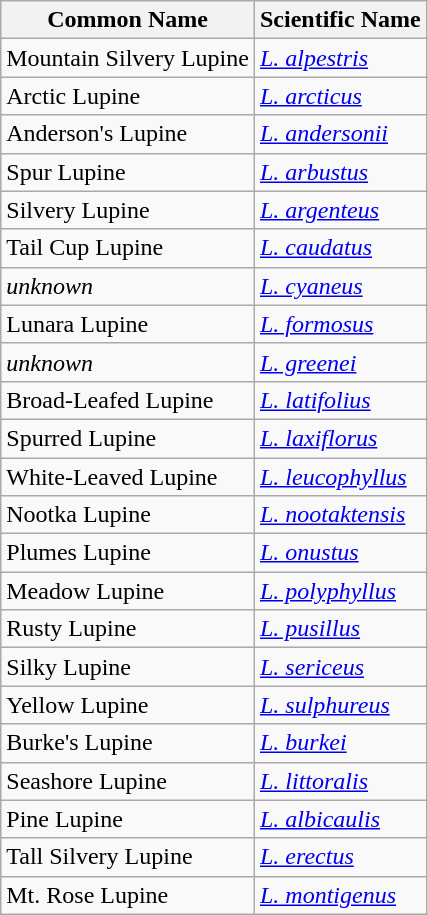<table class="wikitable sortable">
<tr>
<th>Common Name</th>
<th>Scientific Name</th>
</tr>
<tr>
<td>Mountain Silvery Lupine</td>
<td><em><a href='#'>L. alpestris</a></em></td>
</tr>
<tr>
<td>Arctic Lupine</td>
<td><em><a href='#'>L. arcticus</a></em></td>
</tr>
<tr>
<td>Anderson's Lupine</td>
<td><em><a href='#'>L. andersonii</a></em></td>
</tr>
<tr>
<td>Spur Lupine</td>
<td><em><a href='#'>L. arbustus</a></em></td>
</tr>
<tr>
<td>Silvery Lupine</td>
<td><em><a href='#'>L. argenteus</a></em></td>
</tr>
<tr>
<td>Tail Cup Lupine</td>
<td><em><a href='#'>L. caudatus</a></em></td>
</tr>
<tr>
<td><em>unknown</em></td>
<td><em><a href='#'>L. cyaneus</a></em></td>
</tr>
<tr>
<td>Lunara Lupine</td>
<td><em><a href='#'>L. formosus</a></em></td>
</tr>
<tr>
<td><em>unknown</em></td>
<td><em><a href='#'>L. greenei</a></em></td>
</tr>
<tr>
<td>Broad-Leafed Lupine</td>
<td><em><a href='#'>L. latifolius</a></em></td>
</tr>
<tr>
<td>Spurred Lupine</td>
<td><em><a href='#'>L. laxiflorus</a></em></td>
</tr>
<tr>
<td>White-Leaved Lupine</td>
<td><em><a href='#'>L. leucophyllus</a></em></td>
</tr>
<tr>
<td>Nootka Lupine</td>
<td><em><a href='#'>L. nootaktensis</a></em></td>
</tr>
<tr>
<td>Plumes Lupine</td>
<td><em><a href='#'>L. onustus</a></em></td>
</tr>
<tr>
<td>Meadow Lupine</td>
<td><em><a href='#'>L. polyphyllus</a></em></td>
</tr>
<tr>
<td>Rusty Lupine</td>
<td><em><a href='#'>L. pusillus</a></em></td>
</tr>
<tr>
<td>Silky Lupine</td>
<td><em><a href='#'>L. sericeus</a></em></td>
</tr>
<tr>
<td>Yellow Lupine</td>
<td><em><a href='#'>L. sulphureus</a></em></td>
</tr>
<tr>
<td>Burke's Lupine</td>
<td><em><a href='#'>L. burkei</a></em></td>
</tr>
<tr>
<td>Seashore Lupine</td>
<td><em><a href='#'>L. littoralis</a></em></td>
</tr>
<tr>
<td>Pine Lupine</td>
<td><em><a href='#'>L. albicaulis</a></em></td>
</tr>
<tr>
<td>Tall Silvery Lupine</td>
<td><em><a href='#'>L. erectus</a></em></td>
</tr>
<tr>
<td>Mt. Rose Lupine</td>
<td><em><a href='#'>L. montigenus</a></em></td>
</tr>
</table>
